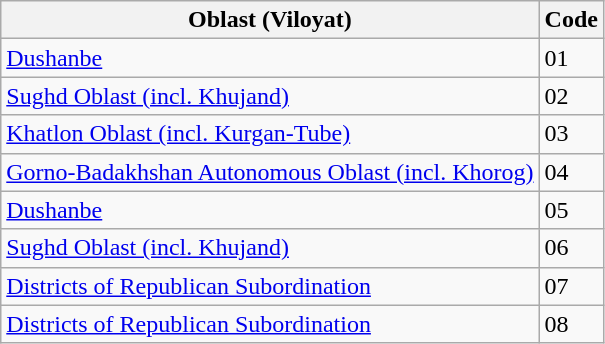<table class="wikitable" border=1>
<tr>
<th>Oblast (Viloyat)</th>
<th>Code</th>
</tr>
<tr>
<td><a href='#'>Dushanbe</a></td>
<td>01</td>
</tr>
<tr>
<td><a href='#'>Sughd Oblast (incl. Khujand)</a></td>
<td>02</td>
</tr>
<tr>
<td><a href='#'>Khatlon Oblast (incl. Kurgan-Tube)</a></td>
<td>03</td>
</tr>
<tr>
<td><a href='#'>Gorno-Badakhshan Autonomous Oblast (incl. Khorog)</a></td>
<td>04</td>
</tr>
<tr>
<td><a href='#'>Dushanbe</a></td>
<td>05</td>
</tr>
<tr>
<td><a href='#'>Sughd Oblast (incl. Khujand)</a></td>
<td>06</td>
</tr>
<tr>
<td><a href='#'>Districts of Republican Subordination</a></td>
<td>07</td>
</tr>
<tr>
<td><a href='#'>Districts of Republican Subordination</a></td>
<td>08</td>
</tr>
</table>
